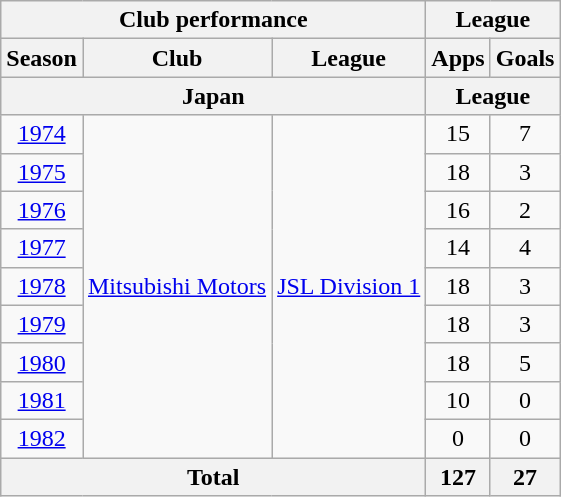<table class="wikitable" style="text-align:center;">
<tr>
<th colspan=3>Club performance</th>
<th colspan=2>League</th>
</tr>
<tr>
<th>Season</th>
<th>Club</th>
<th>League</th>
<th>Apps</th>
<th>Goals</th>
</tr>
<tr>
<th colspan=3>Japan</th>
<th colspan=2>League</th>
</tr>
<tr>
<td><a href='#'>1974</a></td>
<td rowspan="9"><a href='#'>Mitsubishi Motors</a></td>
<td rowspan="9"><a href='#'>JSL Division 1</a></td>
<td>15</td>
<td>7</td>
</tr>
<tr>
<td><a href='#'>1975</a></td>
<td>18</td>
<td>3</td>
</tr>
<tr>
<td><a href='#'>1976</a></td>
<td>16</td>
<td>2</td>
</tr>
<tr>
<td><a href='#'>1977</a></td>
<td>14</td>
<td>4</td>
</tr>
<tr>
<td><a href='#'>1978</a></td>
<td>18</td>
<td>3</td>
</tr>
<tr>
<td><a href='#'>1979</a></td>
<td>18</td>
<td>3</td>
</tr>
<tr>
<td><a href='#'>1980</a></td>
<td>18</td>
<td>5</td>
</tr>
<tr>
<td><a href='#'>1981</a></td>
<td>10</td>
<td>0</td>
</tr>
<tr>
<td><a href='#'>1982</a></td>
<td>0</td>
<td>0</td>
</tr>
<tr>
<th colspan=3>Total</th>
<th>127</th>
<th>27</th>
</tr>
</table>
